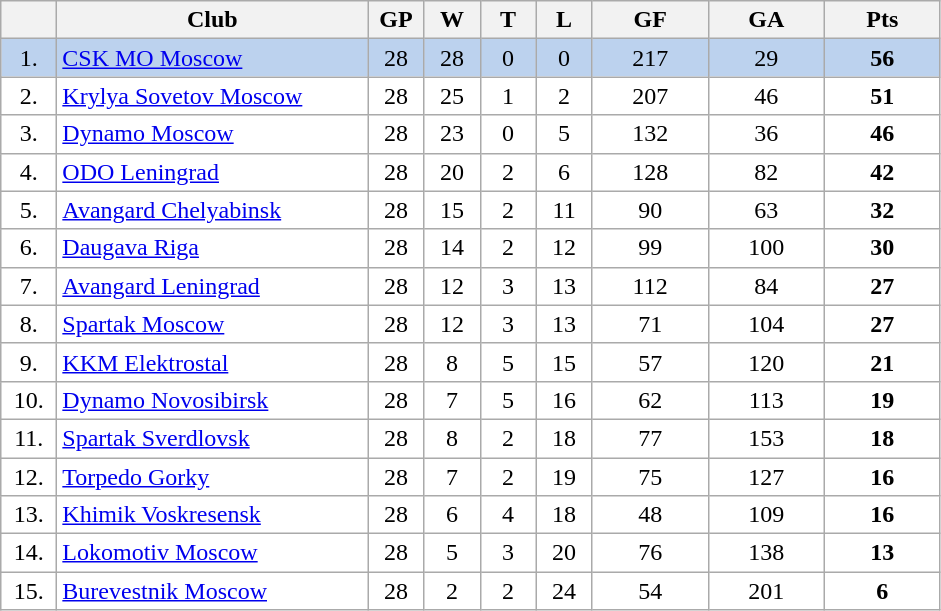<table class="wikitable">
<tr>
<th width="30"></th>
<th width="200">Club</th>
<th width="30">GP</th>
<th width="30">W</th>
<th width="30">T</th>
<th width="30">L</th>
<th width="70">GF</th>
<th width="70">GA</th>
<th width="70">Pts</th>
</tr>
<tr bgcolor="#BCD2EE" align="center">
<td>1.</td>
<td align="left"><a href='#'>CSK MO Moscow</a></td>
<td>28</td>
<td>28</td>
<td>0</td>
<td>0</td>
<td>217</td>
<td>29</td>
<td><strong>56</strong></td>
</tr>
<tr bgcolor="#FFFFFF" align="center">
<td>2.</td>
<td align="left"><a href='#'>Krylya Sovetov Moscow</a></td>
<td>28</td>
<td>25</td>
<td>1</td>
<td>2</td>
<td>207</td>
<td>46</td>
<td><strong>51</strong></td>
</tr>
<tr bgcolor="#FFFFFF" align="center">
<td>3.</td>
<td align="left"><a href='#'>Dynamo Moscow</a></td>
<td>28</td>
<td>23</td>
<td>0</td>
<td>5</td>
<td>132</td>
<td>36</td>
<td><strong>46</strong></td>
</tr>
<tr bgcolor="#FFFFFF" align="center">
<td>4.</td>
<td align="left"><a href='#'>ODO Leningrad</a></td>
<td>28</td>
<td>20</td>
<td>2</td>
<td>6</td>
<td>128</td>
<td>82</td>
<td><strong>42</strong></td>
</tr>
<tr bgcolor="#FFFFFF" align="center">
<td>5.</td>
<td align="left"><a href='#'>Avangard Chelyabinsk</a></td>
<td>28</td>
<td>15</td>
<td>2</td>
<td>11</td>
<td>90</td>
<td>63</td>
<td><strong>32</strong></td>
</tr>
<tr bgcolor="#FFFFFF" align="center">
<td>6.</td>
<td align="left"><a href='#'>Daugava Riga</a></td>
<td>28</td>
<td>14</td>
<td>2</td>
<td>12</td>
<td>99</td>
<td>100</td>
<td><strong>30</strong></td>
</tr>
<tr bgcolor="#FFFFFF" align="center">
<td>7.</td>
<td align="left"><a href='#'>Avangard Leningrad</a></td>
<td>28</td>
<td>12</td>
<td>3</td>
<td>13</td>
<td>112</td>
<td>84</td>
<td><strong>27</strong></td>
</tr>
<tr bgcolor="#FFFFFF" align="center">
<td>8.</td>
<td align="left"><a href='#'>Spartak Moscow</a></td>
<td>28</td>
<td>12</td>
<td>3</td>
<td>13</td>
<td>71</td>
<td>104</td>
<td><strong>27</strong></td>
</tr>
<tr bgcolor="#FFFFFF" align="center">
<td>9.</td>
<td align="left"><a href='#'>KKM Elektrostal</a></td>
<td>28</td>
<td>8</td>
<td>5</td>
<td>15</td>
<td>57</td>
<td>120</td>
<td><strong>21</strong></td>
</tr>
<tr bgcolor="#FFFFFF" align="center">
<td>10.</td>
<td align="left"><a href='#'>Dynamo Novosibirsk</a></td>
<td>28</td>
<td>7</td>
<td>5</td>
<td>16</td>
<td>62</td>
<td>113</td>
<td><strong>19</strong></td>
</tr>
<tr bgcolor="#FFFFFF" align="center">
<td>11.</td>
<td align="left"><a href='#'>Spartak Sverdlovsk</a></td>
<td>28</td>
<td>8</td>
<td>2</td>
<td>18</td>
<td>77</td>
<td>153</td>
<td><strong>18</strong></td>
</tr>
<tr bgcolor="#FFFFFF" align="center">
<td>12.</td>
<td align="left"><a href='#'>Torpedo Gorky</a></td>
<td>28</td>
<td>7</td>
<td>2</td>
<td>19</td>
<td>75</td>
<td>127</td>
<td><strong>16</strong></td>
</tr>
<tr bgcolor="#FFFFFF" align="center">
<td>13.</td>
<td align="left"><a href='#'>Khimik Voskresensk</a></td>
<td>28</td>
<td>6</td>
<td>4</td>
<td>18</td>
<td>48</td>
<td>109</td>
<td><strong>16</strong></td>
</tr>
<tr bgcolor="#FFFFFF" align="center">
<td>14.</td>
<td align="left"><a href='#'>Lokomotiv Moscow</a></td>
<td>28</td>
<td>5</td>
<td>3</td>
<td>20</td>
<td>76</td>
<td>138</td>
<td><strong>13</strong></td>
</tr>
<tr bgcolor="#FFFFFF" align="center">
<td>15.</td>
<td align="left"><a href='#'>Burevestnik Moscow</a></td>
<td>28</td>
<td>2</td>
<td>2</td>
<td>24</td>
<td>54</td>
<td>201</td>
<td><strong>6</strong></td>
</tr>
</table>
